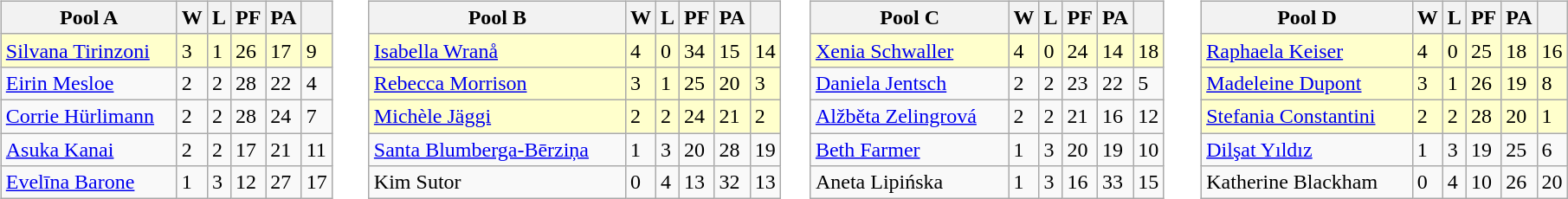<table table>
<tr>
<td valign=top width=4%><br><table class=wikitable>
<tr>
<th width=128>Pool A</th>
<th width=10>W</th>
<th width=10>L</th>
<th width=10>PF</th>
<th width=10>PA</th>
<th width=15></th>
</tr>
<tr bgcolor=#ffffcc>
<td> <a href='#'>Silvana Tirinzoni</a></td>
<td>3</td>
<td>1</td>
<td>26</td>
<td>17</td>
<td>9</td>
</tr>
<tr>
<td> <a href='#'>Eirin Mesloe</a></td>
<td>2</td>
<td>2</td>
<td>28</td>
<td>22</td>
<td>4</td>
</tr>
<tr>
<td> <a href='#'>Corrie Hürlimann</a></td>
<td>2</td>
<td>2</td>
<td>28</td>
<td>24</td>
<td>7</td>
</tr>
<tr>
<td> <a href='#'>Asuka Kanai</a></td>
<td>2</td>
<td>2</td>
<td>17</td>
<td>21</td>
<td>11</td>
</tr>
<tr>
<td> <a href='#'>Evelīna Barone</a></td>
<td>1</td>
<td>3</td>
<td>12</td>
<td>27</td>
<td>17</td>
</tr>
</table>
</td>
<td valign=top width=7%><br><table class=wikitable>
<tr>
<th width=190>Pool B</th>
<th width=10>W</th>
<th width=10>L</th>
<th width=10>PF</th>
<th width=10>PA</th>
<th width=15></th>
</tr>
<tr bgcolor=#ffffcc>
<td> <a href='#'>Isabella Wranå</a></td>
<td>4</td>
<td>0</td>
<td>34</td>
<td>15</td>
<td>14</td>
</tr>
<tr bgcolor=#ffffcc>
<td> <a href='#'>Rebecca Morrison</a></td>
<td>3</td>
<td>1</td>
<td>25</td>
<td>20</td>
<td>3</td>
</tr>
<tr bgcolor=#ffffcc>
<td> <a href='#'>Michèle Jäggi</a></td>
<td>2</td>
<td>2</td>
<td>24</td>
<td>21</td>
<td>2</td>
</tr>
<tr>
<td> <a href='#'>Santa Blumberga-Bērziņa</a></td>
<td>1</td>
<td>3</td>
<td>20</td>
<td>28</td>
<td>19</td>
</tr>
<tr>
<td> Kim Sutor</td>
<td>0</td>
<td>4</td>
<td>13</td>
<td>32</td>
<td>13</td>
</tr>
</table>
</td>
<td valign=top width=5%><br><table class=wikitable>
<tr>
<th width=145>Pool C</th>
<th width=10>W</th>
<th width=10>L</th>
<th width=10>PF</th>
<th width=10>PA</th>
<th width=15></th>
</tr>
<tr bgcolor=#ffffcc>
<td> <a href='#'>Xenia Schwaller</a></td>
<td>4</td>
<td>0</td>
<td>24</td>
<td>14</td>
<td>18</td>
</tr>
<tr>
<td> <a href='#'>Daniela Jentsch</a></td>
<td>2</td>
<td>2</td>
<td>23</td>
<td>22</td>
<td>5</td>
</tr>
<tr>
<td> <a href='#'>Alžběta Zelingrová</a></td>
<td>2</td>
<td>2</td>
<td>21</td>
<td>16</td>
<td>12</td>
</tr>
<tr>
<td> <a href='#'>Beth Farmer</a></td>
<td>1</td>
<td>3</td>
<td>20</td>
<td>19</td>
<td>10</td>
</tr>
<tr>
<td> Aneta Lipińska</td>
<td>1</td>
<td>3</td>
<td>16</td>
<td>33</td>
<td>15</td>
</tr>
</table>
</td>
<td valign=top width=7%><br><table class=wikitable>
<tr>
<th width=155>Pool D</th>
<th width=10>W</th>
<th width=10>L</th>
<th width=10>PF</th>
<th width=10>PA</th>
<th width=15></th>
</tr>
<tr bgcolor=#ffffcc>
<td> <a href='#'>Raphaela Keiser</a></td>
<td>4</td>
<td>0</td>
<td>25</td>
<td>18</td>
<td>16</td>
</tr>
<tr bgcolor=#ffffcc>
<td> <a href='#'>Madeleine Dupont</a></td>
<td>3</td>
<td>1</td>
<td>26</td>
<td>19</td>
<td>8</td>
</tr>
<tr bgcolor=#ffffcc>
<td> <a href='#'>Stefania Constantini</a></td>
<td>2</td>
<td>2</td>
<td>28</td>
<td>20</td>
<td>1</td>
</tr>
<tr>
<td> <a href='#'>Dilşat Yıldız</a></td>
<td>1</td>
<td>3</td>
<td>19</td>
<td>25</td>
<td>6</td>
</tr>
<tr>
<td> Katherine Blackham</td>
<td>0</td>
<td>4</td>
<td>10</td>
<td>26</td>
<td>20</td>
</tr>
</table>
</td>
</tr>
</table>
